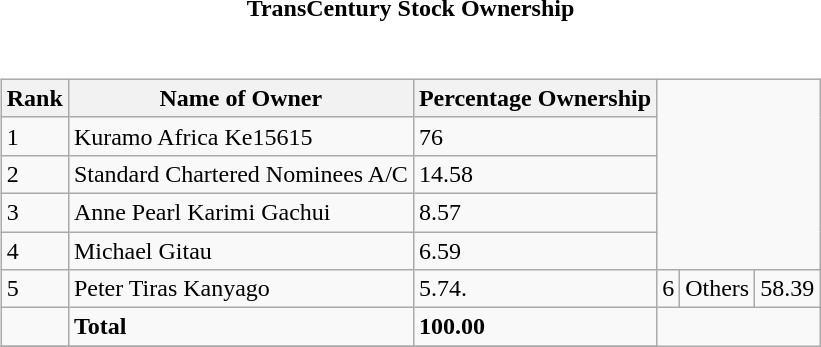<table style="font-size:100%;">
<tr>
<td width="100%" align="center"><strong>TransCentury Stock Ownership</strong></td>
</tr>
<tr valign="top">
<td><br><table class="wikitable sortable" style="margin-left:auto;margin-right:auto">
<tr>
<th style="width:2em;">Rank</th>
<th>Name of Owner</th>
<th>Percentage Ownership</th>
</tr>
<tr>
<td>1</td>
<td>Kuramo Africa Ke15615</td>
<td>76</td>
</tr>
<tr>
<td>2</td>
<td>Standard Chartered Nominees A/C</td>
<td>14.58</td>
</tr>
<tr>
<td>3</td>
<td>Anne Pearl Karimi Gachui</td>
<td>8.57</td>
</tr>
<tr>
<td>4</td>
<td>Michael Gitau</td>
<td>6.59</td>
</tr>
<tr>
<td>5</td>
<td>Peter Tiras Kanyago</td>
<td>5.74.</td>
<td>6</td>
<td>Others</td>
<td>58.39</td>
</tr>
<tr>
<td></td>
<td><strong>Total</strong></td>
<td><strong>100.00</strong></td>
</tr>
<tr>
</tr>
</table>
</td>
</tr>
</table>
